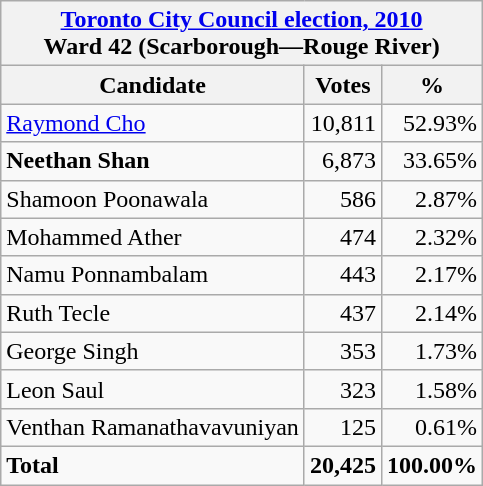<table class="wikitable collapsible" border="1" style="text-align:right;">
<tr>
<th align=center colspan=3><a href='#'>Toronto City Council election, 2010</a><br>Ward 42 (Scarborough—Rouge River)</th>
</tr>
<tr>
<th align=left>Candidate</th>
<th align=left>Votes</th>
<th align=left>%</th>
</tr>
<tr>
<td align=left><a href='#'>Raymond Cho</a></td>
<td>10,811</td>
<td>52.93%</td>
</tr>
<tr>
<td align=left><strong>Neethan Shan</strong></td>
<td>6,873</td>
<td>33.65%</td>
</tr>
<tr>
<td align=left>Shamoon Poonawala</td>
<td>586</td>
<td>2.87%</td>
</tr>
<tr>
<td align=left>Mohammed Ather</td>
<td>474</td>
<td>2.32%</td>
</tr>
<tr>
<td align=left>Namu Ponnambalam</td>
<td>443</td>
<td>2.17%</td>
</tr>
<tr>
<td align=left>Ruth Tecle</td>
<td>437</td>
<td>2.14%</td>
</tr>
<tr>
<td align=left>George Singh</td>
<td>353</td>
<td>1.73%</td>
</tr>
<tr>
<td align=left>Leon Saul</td>
<td>323</td>
<td>1.58%</td>
</tr>
<tr>
<td align=left>Venthan Ramanathavavuniyan</td>
<td>125</td>
<td>0.61%</td>
</tr>
<tr style="font-weight:bold">
<td align=left>Total</td>
<td>20,425</td>
<td>100.00%</td>
</tr>
</table>
